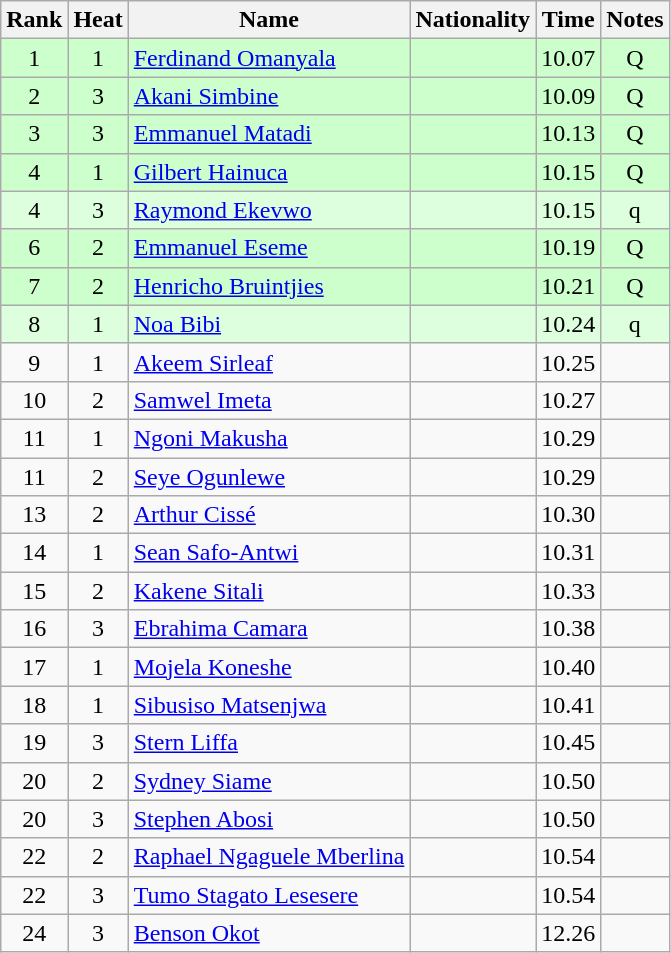<table class="wikitable sortable" style="text-align:center">
<tr>
<th>Rank</th>
<th>Heat</th>
<th>Name</th>
<th>Nationality</th>
<th>Time</th>
<th>Notes</th>
</tr>
<tr bgcolor=ccffcc>
<td>1</td>
<td>1</td>
<td align=left><a href='#'>Ferdinand Omanyala</a></td>
<td align=left></td>
<td>10.07</td>
<td>Q</td>
</tr>
<tr bgcolor=ccffcc>
<td>2</td>
<td>3</td>
<td align=left><a href='#'>Akani Simbine</a></td>
<td align=left></td>
<td>10.09</td>
<td>Q</td>
</tr>
<tr bgcolor=ccffcc>
<td>3</td>
<td>3</td>
<td align=left><a href='#'>Emmanuel Matadi</a></td>
<td align=left></td>
<td>10.13</td>
<td>Q</td>
</tr>
<tr bgcolor=ccffcc>
<td>4</td>
<td>1</td>
<td align=left><a href='#'>Gilbert Hainuca</a></td>
<td align=left></td>
<td>10.15</td>
<td>Q</td>
</tr>
<tr bgcolor=ddffdd>
<td>4</td>
<td>3</td>
<td align=left><a href='#'>Raymond Ekevwo</a></td>
<td align=left></td>
<td>10.15</td>
<td>q</td>
</tr>
<tr bgcolor=ccffcc>
<td>6</td>
<td>2</td>
<td align=left><a href='#'>Emmanuel Eseme</a></td>
<td align=left></td>
<td>10.19</td>
<td>Q</td>
</tr>
<tr bgcolor=ccffcc>
<td>7</td>
<td>2</td>
<td align=left><a href='#'>Henricho Bruintjies</a></td>
<td align=left></td>
<td>10.21</td>
<td>Q</td>
</tr>
<tr bgcolor=ddffdd>
<td>8</td>
<td>1</td>
<td align=left><a href='#'>Noa Bibi</a></td>
<td align=left></td>
<td>10.24</td>
<td>q</td>
</tr>
<tr>
<td>9</td>
<td>1</td>
<td align=left><a href='#'>Akeem Sirleaf</a></td>
<td align=left></td>
<td>10.25</td>
<td></td>
</tr>
<tr>
<td>10</td>
<td>2</td>
<td align=left><a href='#'>Samwel Imeta</a></td>
<td align=left></td>
<td>10.27</td>
<td></td>
</tr>
<tr>
<td>11</td>
<td>1</td>
<td align=left><a href='#'>Ngoni Makusha</a></td>
<td align=left></td>
<td>10.29</td>
<td></td>
</tr>
<tr>
<td>11</td>
<td>2</td>
<td align=left><a href='#'>Seye Ogunlewe</a></td>
<td align=left></td>
<td>10.29</td>
<td></td>
</tr>
<tr>
<td>13</td>
<td>2</td>
<td align=left><a href='#'>Arthur Cissé</a></td>
<td align=left></td>
<td>10.30</td>
<td></td>
</tr>
<tr>
<td>14</td>
<td>1</td>
<td align=left><a href='#'>Sean Safo-Antwi</a></td>
<td align=left></td>
<td>10.31</td>
<td></td>
</tr>
<tr>
<td>15</td>
<td>2</td>
<td align=left><a href='#'>Kakene Sitali</a></td>
<td align=left></td>
<td>10.33</td>
<td></td>
</tr>
<tr>
<td>16</td>
<td>3</td>
<td align=left><a href='#'>Ebrahima Camara</a></td>
<td align=left></td>
<td>10.38</td>
<td></td>
</tr>
<tr>
<td>17</td>
<td>1</td>
<td align=left><a href='#'>Mojela Koneshe</a></td>
<td align=left></td>
<td>10.40</td>
<td></td>
</tr>
<tr>
<td>18</td>
<td>1</td>
<td align=left><a href='#'>Sibusiso Matsenjwa</a></td>
<td align=left></td>
<td>10.41</td>
<td></td>
</tr>
<tr>
<td>19</td>
<td>3</td>
<td align=left><a href='#'>Stern Liffa</a></td>
<td align=left></td>
<td>10.45</td>
<td></td>
</tr>
<tr>
<td>20</td>
<td>2</td>
<td align=left><a href='#'>Sydney Siame</a></td>
<td align=left></td>
<td>10.50</td>
<td></td>
</tr>
<tr>
<td>20</td>
<td>3</td>
<td align=left><a href='#'>Stephen Abosi</a></td>
<td align=left></td>
<td>10.50</td>
<td></td>
</tr>
<tr>
<td>22</td>
<td>2</td>
<td align=left><a href='#'>Raphael Ngaguele Mberlina</a></td>
<td align=left></td>
<td>10.54</td>
<td></td>
</tr>
<tr>
<td>22</td>
<td>3</td>
<td align=left><a href='#'>Tumo Stagato Lesesere</a></td>
<td align=left></td>
<td>10.54</td>
<td></td>
</tr>
<tr>
<td>24</td>
<td>3</td>
<td align=left><a href='#'>Benson Okot</a></td>
<td align=left></td>
<td>12.26</td>
<td></td>
</tr>
</table>
